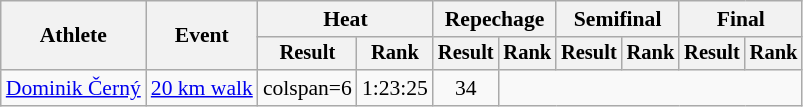<table class="wikitable" style="font-size:90%">
<tr>
<th rowspan="2">Athlete</th>
<th rowspan="2">Event</th>
<th colspan="2">Heat</th>
<th colspan="2">Repechage</th>
<th colspan="2">Semifinal</th>
<th colspan="2">Final</th>
</tr>
<tr style="font-size:95%">
<th>Result</th>
<th>Rank</th>
<th>Result</th>
<th>Rank</th>
<th>Result</th>
<th>Rank</th>
<th>Result</th>
<th>Rank</th>
</tr>
<tr align=center>
<td align=left rowspan=2><a href='#'>Dominik Černý</a></td>
<td align=left><a href='#'>20 km walk</a></td>
<td>colspan=6 </td>
<td>1:23:25</td>
<td>34</td>
</tr>
</table>
